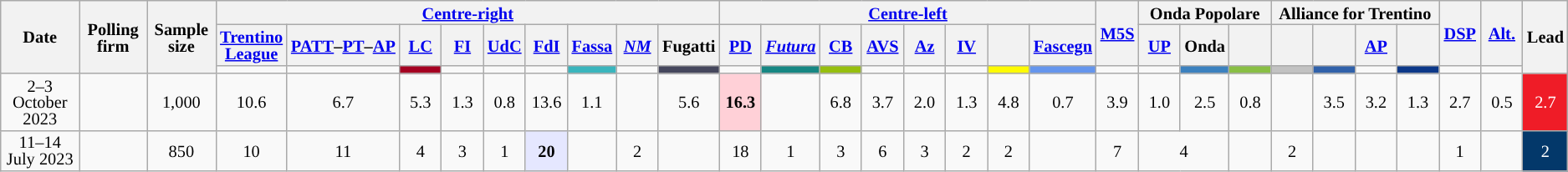<table class="wikitable collapsible collapsed" style="text-align:center;font-size:85%;line-height:13px">
<tr>
<th rowspan="3">Date</th>
<th rowspan="3">Polling firm</th>
<th rowspan="3">Sample size</th>
<th colspan="9"><a href='#'>Centre-right</a></th>
<th colspan="8"><a href='#'>Centre-left</a></th>
<th rowspan="2" style="width:27px;"><a href='#'>M5S</a></th>
<th colspan="3">Onda Popolare</th>
<th colspan="4">Alliance for Trentino</th>
<th rowspan="2" style="width:27px;"><a href='#'>DSP</a></th>
<th rowspan="2" style="width:27px;"><a href='#'>Alt.</a></th>
<th rowspan="3">Lead</th>
</tr>
<tr>
<th style="width:27px;"><a href='#'>Trentino League</a></th>
<th style="width:27px;"><a href='#'>PATT</a>–<a href='#'>PT</a>–<a href='#'>AP</a></th>
<th style="width:27px;"><a href='#'>LC</a></th>
<th style="width:27px;"><a href='#'>FI</a></th>
<th style="width:27px;"><a href='#'>UdC</a></th>
<th style="width:27px;"><a href='#'>FdI</a></th>
<th style="width:27px;"><a href='#'>Fassa</a></th>
<th style="width:27px;"><em><a href='#'>NM</a></em></th>
<th style="width:27px;">Fugatti</th>
<th style="width:27px;"><a href='#'>PD</a></th>
<th style="width:27px;"><em><a href='#'>Futura</a></em></th>
<th style="width:27px;"><a href='#'>CB</a></th>
<th style="width:27px;"><a href='#'>AVS</a></th>
<th style="width:27px;"><a href='#'>Az</a></th>
<th style="width:27px;"><a href='#'>IV</a></th>
<th style="width:27px;"></th>
<th style="width:27px;"><a href='#'>Fascegn</a></th>
<th style="width:27px;"><a href='#'>UP</a></th>
<th style="width:27px;">Onda</th>
<th style="width:27px;"></th>
<th style="width:27px;"></th>
<th style="width:27px;"></th>
<th style="width:27px;"><a href='#'>AP</a></th>
<th style="width:27px;"></th>
</tr>
<tr>
<td></td>
<td></td>
<td bgcolor="#A50021"></td>
<td></td>
<td></td>
<td></td>
<td bgcolor="#39B5BD"></td>
<td></td>
<td bgcolor="#45475d"></td>
<td></td>
<td bgcolor="#168783"></td>
<td bgcolor="#96bf0d"></td>
<td></td>
<td></td>
<td></td>
<td bgcolor="#fffb00"></td>
<td style="background-color:#6495ED"></td>
<td></td>
<td></td>
<td bgcolor=#3b81bf></td>
<td bgcolor=#89bf44></td>
<td bgcolor="#c2c2c2"></td>
<td bgcolor="#3061aa"></td>
<td style="background-color:"></td>
<td style="background-color:#0c3889"></td>
<td></td>
<td></td>
</tr>
<tr>
<td>2–3 October 2023</td>
<td></td>
<td>1,000</td>
<td>10.6</td>
<td>6.7</td>
<td>5.3</td>
<td>1.3</td>
<td>0.8</td>
<td>13.6</td>
<td>1.1</td>
<td></td>
<td>5.6</td>
<td style="background:#FFD0D7"><strong>16.3</strong></td>
<td></td>
<td>6.8</td>
<td>3.7</td>
<td>2.0</td>
<td>1.3</td>
<td>4.8</td>
<td>0.7</td>
<td>3.9</td>
<td>1.0</td>
<td>2.5</td>
<td>0.8</td>
<td></td>
<td>3.5</td>
<td>3.2</td>
<td>1.3</td>
<td>2.7</td>
<td>0.5</td>
<td style="background:#EF1C27; color:white;">2.7</td>
</tr>
<tr>
<td>11–14 July 2023</td>
<td></td>
<td>850</td>
<td>10</td>
<td>11</td>
<td>4</td>
<td>3</td>
<td>1</td>
<td style="background:#E5E7FF;"><strong>20</strong></td>
<td></td>
<td>2</td>
<td></td>
<td>18</td>
<td>1</td>
<td>3</td>
<td>6</td>
<td>3</td>
<td>2</td>
<td>2</td>
<td></td>
<td>7</td>
<td colspan=2>4</td>
<td></td>
<td>2</td>
<td></td>
<td></td>
<td></td>
<td>1</td>
<td></td>
<td style="background:#03386A; color:white;">2</td>
</tr>
</table>
